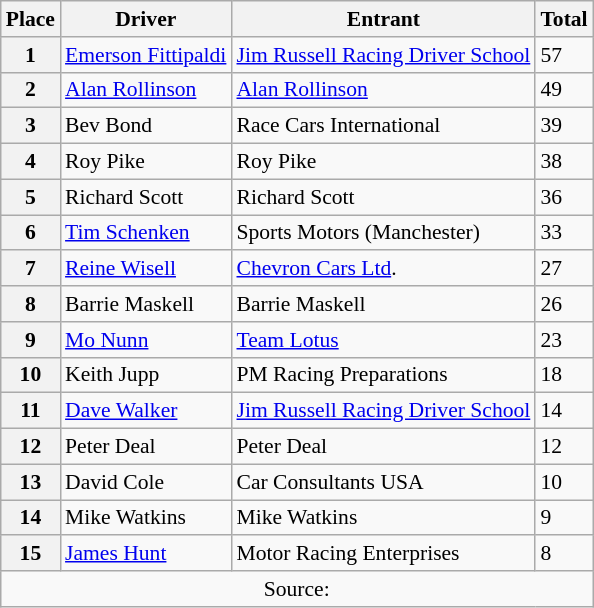<table class="wikitable" style="font-size: 90%;">
<tr>
<th>Place</th>
<th>Driver</th>
<th>Entrant</th>
<th>Total</th>
</tr>
<tr>
<th>1</th>
<td> <a href='#'>Emerson Fittipaldi</a></td>
<td><a href='#'>Jim Russell Racing Driver School</a></td>
<td>57</td>
</tr>
<tr>
<th>2</th>
<td> <a href='#'>Alan Rollinson</a></td>
<td><a href='#'>Alan Rollinson</a></td>
<td>49</td>
</tr>
<tr>
<th>3</th>
<td> Bev Bond</td>
<td>Race Cars International</td>
<td>39</td>
</tr>
<tr>
<th>4</th>
<td> Roy Pike</td>
<td>Roy Pike</td>
<td>38</td>
</tr>
<tr>
<th>5</th>
<td> Richard Scott</td>
<td>Richard Scott</td>
<td>36</td>
</tr>
<tr>
<th>6</th>
<td> <a href='#'>Tim Schenken</a></td>
<td>Sports Motors (Manchester)</td>
<td>33</td>
</tr>
<tr>
<th>7</th>
<td> <a href='#'>Reine Wisell</a></td>
<td><a href='#'>Chevron Cars Ltd</a>.</td>
<td>27</td>
</tr>
<tr>
<th>8</th>
<td> Barrie Maskell</td>
<td>Barrie Maskell</td>
<td>26</td>
</tr>
<tr>
<th>9</th>
<td> <a href='#'>Mo Nunn</a></td>
<td><a href='#'>Team Lotus</a></td>
<td>23</td>
</tr>
<tr>
<th>10</th>
<td> Keith Jupp</td>
<td>PM Racing Preparations</td>
<td>18</td>
</tr>
<tr>
<th>11</th>
<td> <a href='#'>Dave Walker</a></td>
<td><a href='#'>Jim Russell Racing Driver School</a></td>
<td>14</td>
</tr>
<tr>
<th>12</th>
<td> Peter Deal</td>
<td>Peter Deal</td>
<td>12</td>
</tr>
<tr>
<th>13</th>
<td> David Cole</td>
<td>Car Consultants USA</td>
<td>10</td>
</tr>
<tr>
<th>14</th>
<td> Mike Watkins</td>
<td>Mike Watkins</td>
<td>9</td>
</tr>
<tr>
<th>15</th>
<td> <a href='#'>James Hunt</a></td>
<td>Motor Racing Enterprises</td>
<td>8</td>
</tr>
<tr>
<td colspan=4 align=center>Source:</td>
</tr>
</table>
